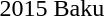<table>
<tr>
<td>2015 Baku<br></td>
<td></td>
<td></td>
<td></td>
</tr>
</table>
